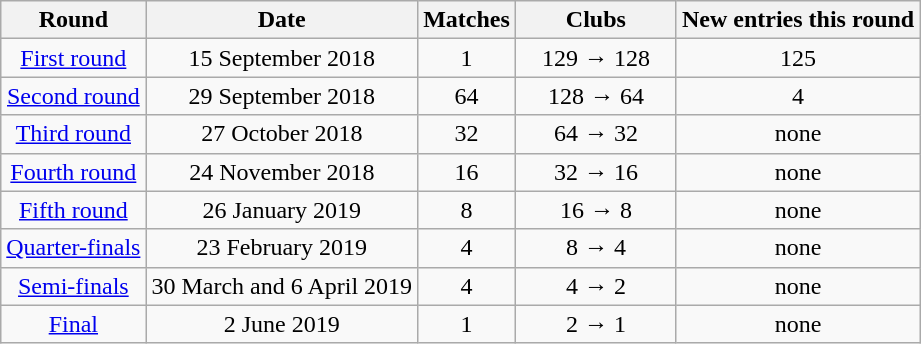<table class="wikitable">
<tr>
<th>Round</th>
<th>Date</th>
<th>Matches</th>
<th width=100>Clubs</th>
<th>New entries this round</th>
</tr>
<tr align=center>
<td><a href='#'>First round</a></td>
<td>15 September 2018</td>
<td>1</td>
<td>129 → 128</td>
<td>125</td>
</tr>
<tr align=center>
<td><a href='#'>Second round</a></td>
<td>29 September 2018</td>
<td>64</td>
<td>128 → 64</td>
<td>4</td>
</tr>
<tr align=center>
<td><a href='#'>Third round</a></td>
<td>27 October 2018</td>
<td>32</td>
<td>64 → 32</td>
<td>none</td>
</tr>
<tr align=center>
<td><a href='#'>Fourth round</a></td>
<td>24 November 2018</td>
<td>16</td>
<td>32 → 16</td>
<td>none</td>
</tr>
<tr align=center>
<td><a href='#'>Fifth round</a></td>
<td>26 January 2019</td>
<td>8</td>
<td>16 → 8</td>
<td>none</td>
</tr>
<tr align=center>
<td><a href='#'>Quarter-finals</a></td>
<td>23 February 2019</td>
<td>4</td>
<td>8 → 4</td>
<td>none</td>
</tr>
<tr align=center>
<td><a href='#'>Semi-finals</a></td>
<td>30 March and 6 April 2019</td>
<td>4</td>
<td>4 → 2</td>
<td>none</td>
</tr>
<tr align=center>
<td><a href='#'>Final</a></td>
<td>2 June 2019</td>
<td>1</td>
<td>2 → 1</td>
<td>none</td>
</tr>
</table>
